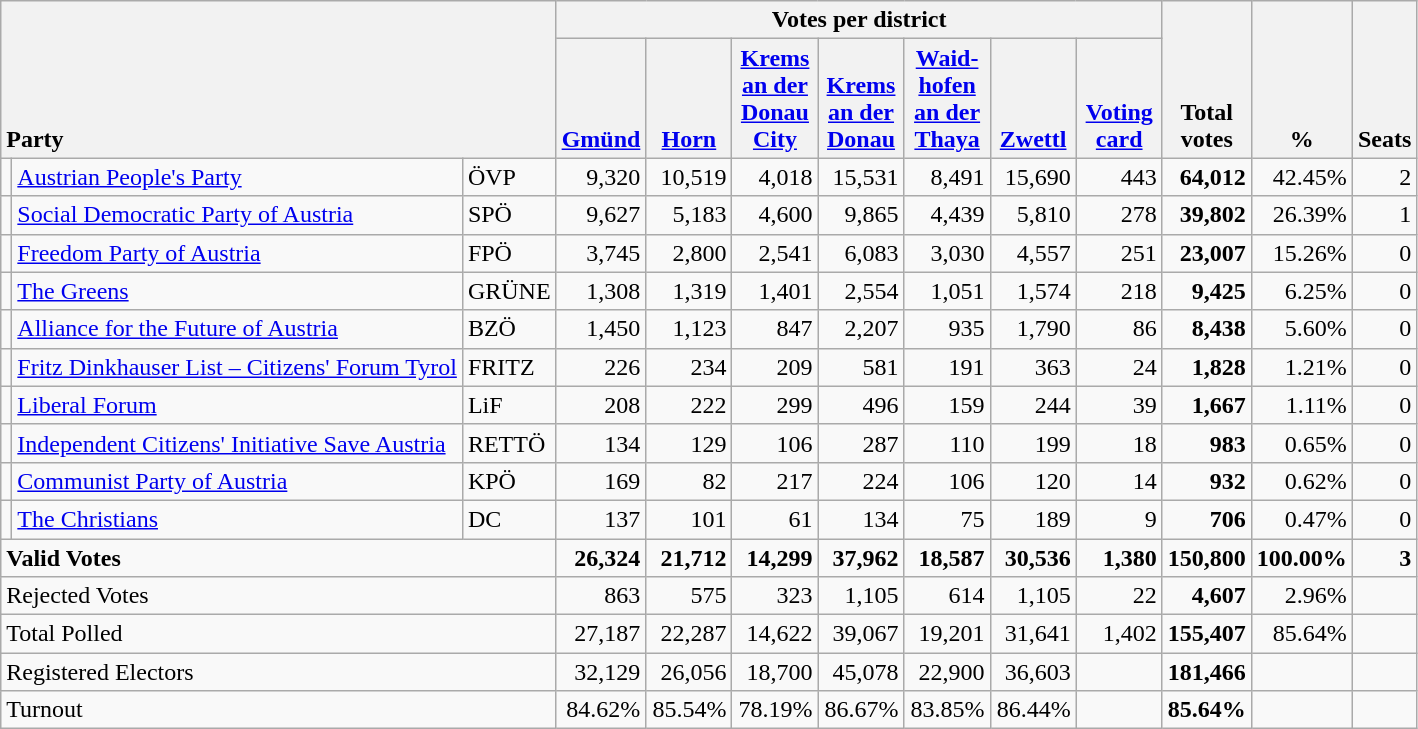<table class="wikitable" border="1" style="text-align:right;">
<tr>
<th style="text-align:left;" valign=bottom rowspan=2 colspan=3>Party</th>
<th colspan=7>Votes per district</th>
<th align=center valign=bottom rowspan=2 width="50">Total<br>votes</th>
<th align=center valign=bottom rowspan=2 width="50">%</th>
<th align=center valign=bottom rowspan=2>Seats</th>
</tr>
<tr>
<th align=center valign=bottom width="50"><a href='#'>Gmünd</a></th>
<th align=center valign=bottom width="50"><a href='#'>Horn</a></th>
<th align=center valign=bottom width="50"><a href='#'>Krems<br>an der<br>Donau<br>City</a></th>
<th align=center valign=bottom width="50"><a href='#'>Krems<br>an der<br>Donau</a></th>
<th align=center valign=bottom width="50"><a href='#'>Waid-<br>hofen<br>an der<br>Thaya</a></th>
<th align=center valign=bottom width="50"><a href='#'>Zwettl</a></th>
<th align=center valign=bottom width="50"><a href='#'>Voting<br>card</a></th>
</tr>
<tr>
<td></td>
<td align=left><a href='#'>Austrian People's Party</a></td>
<td align=left>ÖVP</td>
<td>9,320</td>
<td>10,519</td>
<td>4,018</td>
<td>15,531</td>
<td>8,491</td>
<td>15,690</td>
<td>443</td>
<td><strong>64,012</strong></td>
<td>42.45%</td>
<td>2</td>
</tr>
<tr>
<td></td>
<td align=left style="white-space: nowrap;"><a href='#'>Social Democratic Party of Austria</a></td>
<td align=left>SPÖ</td>
<td>9,627</td>
<td>5,183</td>
<td>4,600</td>
<td>9,865</td>
<td>4,439</td>
<td>5,810</td>
<td>278</td>
<td><strong>39,802</strong></td>
<td>26.39%</td>
<td>1</td>
</tr>
<tr>
<td></td>
<td align=left><a href='#'>Freedom Party of Austria</a></td>
<td align=left>FPÖ</td>
<td>3,745</td>
<td>2,800</td>
<td>2,541</td>
<td>6,083</td>
<td>3,030</td>
<td>4,557</td>
<td>251</td>
<td><strong>23,007</strong></td>
<td>15.26%</td>
<td>0</td>
</tr>
<tr>
<td></td>
<td align=left><a href='#'>The Greens</a></td>
<td align=left>GRÜNE</td>
<td>1,308</td>
<td>1,319</td>
<td>1,401</td>
<td>2,554</td>
<td>1,051</td>
<td>1,574</td>
<td>218</td>
<td><strong>9,425</strong></td>
<td>6.25%</td>
<td>0</td>
</tr>
<tr>
<td></td>
<td align=left><a href='#'>Alliance for the Future of Austria</a></td>
<td align=left>BZÖ</td>
<td>1,450</td>
<td>1,123</td>
<td>847</td>
<td>2,207</td>
<td>935</td>
<td>1,790</td>
<td>86</td>
<td><strong>8,438</strong></td>
<td>5.60%</td>
<td>0</td>
</tr>
<tr>
<td></td>
<td align=left><a href='#'>Fritz Dinkhauser List – Citizens' Forum Tyrol </a></td>
<td align=left>FRITZ</td>
<td>226</td>
<td>234</td>
<td>209</td>
<td>581</td>
<td>191</td>
<td>363</td>
<td>24</td>
<td><strong>1,828</strong></td>
<td>1.21%</td>
<td>0</td>
</tr>
<tr>
<td></td>
<td align=left><a href='#'>Liberal Forum</a></td>
<td align=left>LiF</td>
<td>208</td>
<td>222</td>
<td>299</td>
<td>496</td>
<td>159</td>
<td>244</td>
<td>39</td>
<td><strong>1,667</strong></td>
<td>1.11%</td>
<td>0</td>
</tr>
<tr>
<td></td>
<td align=left><a href='#'>Independent Citizens' Initiative Save Austria</a></td>
<td align=left>RETTÖ</td>
<td>134</td>
<td>129</td>
<td>106</td>
<td>287</td>
<td>110</td>
<td>199</td>
<td>18</td>
<td><strong>983</strong></td>
<td>0.65%</td>
<td>0</td>
</tr>
<tr>
<td></td>
<td align=left><a href='#'>Communist Party of Austria</a></td>
<td align=left>KPÖ</td>
<td>169</td>
<td>82</td>
<td>217</td>
<td>224</td>
<td>106</td>
<td>120</td>
<td>14</td>
<td><strong>932</strong></td>
<td>0.62%</td>
<td>0</td>
</tr>
<tr>
<td></td>
<td align=left><a href='#'>The Christians</a></td>
<td align=left>DC</td>
<td>137</td>
<td>101</td>
<td>61</td>
<td>134</td>
<td>75</td>
<td>189</td>
<td>9</td>
<td><strong>706</strong></td>
<td>0.47%</td>
<td>0</td>
</tr>
<tr style="font-weight:bold">
<td align=left colspan=3>Valid Votes</td>
<td>26,324</td>
<td>21,712</td>
<td>14,299</td>
<td>37,962</td>
<td>18,587</td>
<td>30,536</td>
<td>1,380</td>
<td>150,800</td>
<td>100.00%</td>
<td>3</td>
</tr>
<tr>
<td align=left colspan=3>Rejected Votes</td>
<td>863</td>
<td>575</td>
<td>323</td>
<td>1,105</td>
<td>614</td>
<td>1,105</td>
<td>22</td>
<td><strong>4,607</strong></td>
<td>2.96%</td>
<td></td>
</tr>
<tr>
<td align=left colspan=3>Total Polled</td>
<td>27,187</td>
<td>22,287</td>
<td>14,622</td>
<td>39,067</td>
<td>19,201</td>
<td>31,641</td>
<td>1,402</td>
<td><strong>155,407</strong></td>
<td>85.64%</td>
<td></td>
</tr>
<tr>
<td align=left colspan=3>Registered Electors</td>
<td>32,129</td>
<td>26,056</td>
<td>18,700</td>
<td>45,078</td>
<td>22,900</td>
<td>36,603</td>
<td></td>
<td><strong>181,466</strong></td>
<td></td>
<td></td>
</tr>
<tr>
<td align=left colspan=3>Turnout</td>
<td>84.62%</td>
<td>85.54%</td>
<td>78.19%</td>
<td>86.67%</td>
<td>83.85%</td>
<td>86.44%</td>
<td></td>
<td><strong>85.64%</strong></td>
<td></td>
<td></td>
</tr>
</table>
